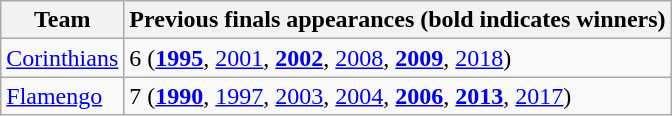<table class="wikitable">
<tr>
<th>Team</th>
<th>Previous finals appearances (bold indicates winners)</th>
</tr>
<tr>
<td> <a href='#'>Corinthians</a></td>
<td>6 (<strong><a href='#'>1995</a></strong>, <a href='#'>2001</a>, <strong><a href='#'>2002</a></strong>, <a href='#'>2008</a>, <strong><a href='#'>2009</a></strong>, <a href='#'>2018</a>)</td>
</tr>
<tr>
<td> <a href='#'>Flamengo</a></td>
<td>7 (<strong><a href='#'>1990</a></strong>, <a href='#'>1997</a>, <a href='#'>2003</a>, <a href='#'>2004</a>, <strong><a href='#'>2006</a></strong>, <strong><a href='#'>2013</a></strong>, <a href='#'>2017</a>)</td>
</tr>
</table>
